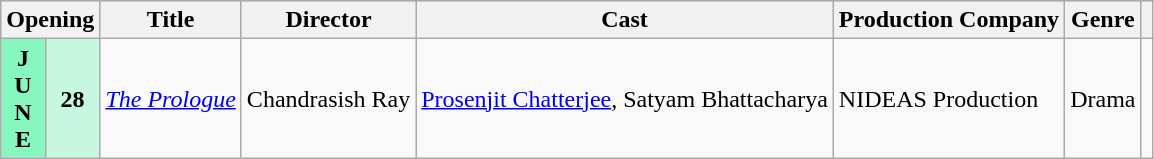<table class="wikitable sortable">
<tr style="background:#b0e0e6; text-align:center;">
<th colspan="2"><strong>Opening</strong></th>
<th><strong>Title</strong></th>
<th><strong>Director</strong></th>
<th><strong>Cast</strong></th>
<th><strong>Production Company</strong></th>
<th><strong>Genre</strong></th>
<th><strong></strong></th>
</tr>
<tr>
<th rowspan="1" style="text-align:center; background:#87f7bf">J<br>U<br>N<br>E</th>
<td style="text-align:center; background:#c7f7df"><strong>28</strong></td>
<td><em><a href='#'>The Prologue</a></em></td>
<td>Chandrasish Ray</td>
<td><a href='#'>Prosenjit Chatterjee</a>, Satyam Bhattacharya</td>
<td>NIDEAS Production</td>
<td>Drama</td>
<td></td>
</tr>
</table>
